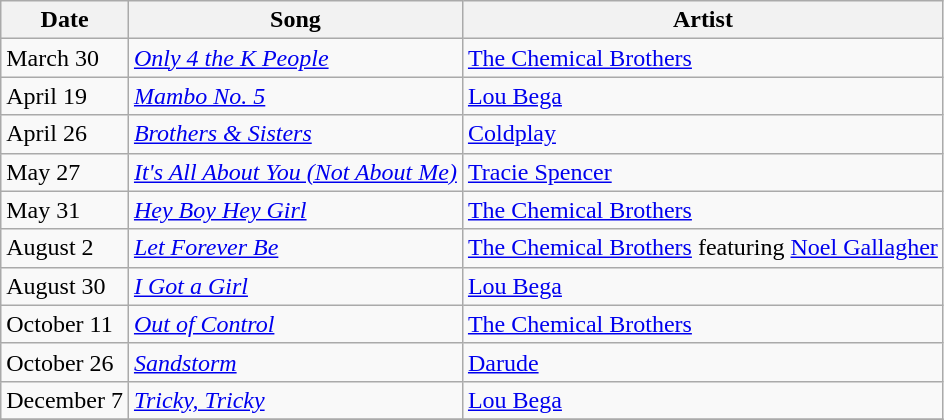<table class="wikitable">
<tr>
<th>Date</th>
<th>Song</th>
<th>Artist</th>
</tr>
<tr>
<td>March 30</td>
<td><em><a href='#'>Only 4 the K People</a></em></td>
<td><a href='#'>The Chemical Brothers</a></td>
</tr>
<tr>
<td>April 19</td>
<td><em><a href='#'>Mambo No. 5</a></em></td>
<td><a href='#'>Lou Bega</a></td>
</tr>
<tr>
<td>April 26</td>
<td><em><a href='#'>Brothers & Sisters</a></em></td>
<td><a href='#'>Coldplay</a></td>
</tr>
<tr>
<td>May 27</td>
<td><em><a href='#'>It's All About You (Not About Me)</a></em></td>
<td><a href='#'>Tracie Spencer</a></td>
</tr>
<tr>
<td>May 31</td>
<td><em><a href='#'>Hey Boy Hey Girl</a></em></td>
<td><a href='#'>The Chemical Brothers</a></td>
</tr>
<tr>
<td>August 2</td>
<td><em><a href='#'>Let Forever Be</a></em></td>
<td><a href='#'>The Chemical Brothers</a> featuring <a href='#'>Noel Gallagher</a></td>
</tr>
<tr>
<td>August 30</td>
<td><em><a href='#'>I Got a Girl</a></em></td>
<td><a href='#'>Lou Bega</a></td>
</tr>
<tr>
<td>October 11</td>
<td><em><a href='#'>Out of Control</a></em></td>
<td><a href='#'>The Chemical Brothers</a></td>
</tr>
<tr>
<td>October 26</td>
<td><em><a href='#'>Sandstorm</a></em></td>
<td><a href='#'>Darude</a></td>
</tr>
<tr>
<td>December 7</td>
<td><em><a href='#'>Tricky, Tricky</a></em></td>
<td><a href='#'>Lou Bega</a></td>
</tr>
<tr>
</tr>
</table>
